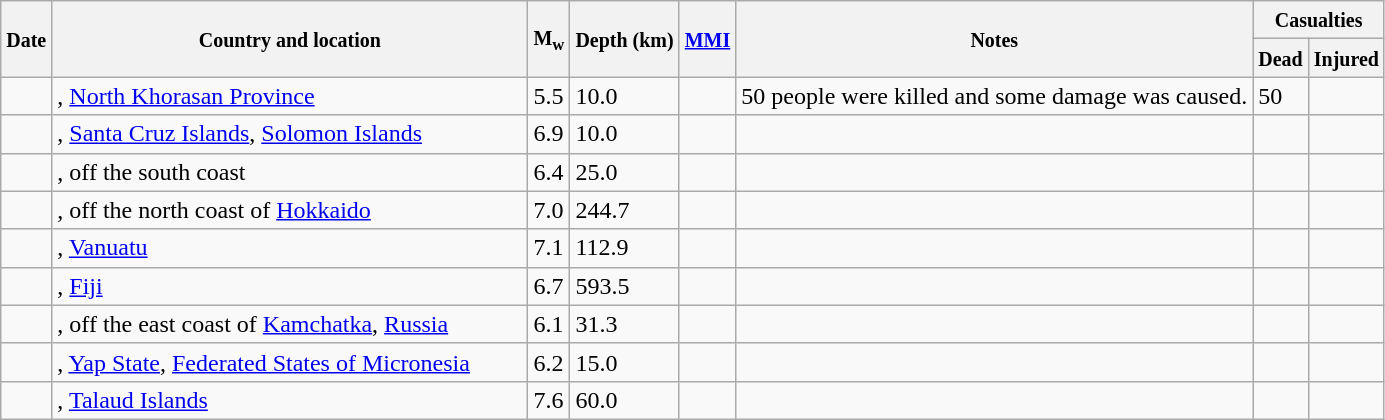<table class="wikitable sortable sort-under" style="border:1px black; margin-left:1em;">
<tr>
<th rowspan="2"><small>Date</small></th>
<th rowspan="2" style="width: 310px"><small>Country and location</small></th>
<th rowspan="2"><small>M<sub>w</sub></small></th>
<th rowspan="2"><small>Depth (km)</small></th>
<th rowspan="2"><small><a href='#'>MMI</a></small></th>
<th rowspan="2" class="unsortable"><small>Notes</small></th>
<th colspan="2"><small>Casualties</small></th>
</tr>
<tr>
<th><small>Dead</small></th>
<th><small>Injured</small></th>
</tr>
<tr>
<td></td>
<td>, <a href='#'>North Khorasan Province</a></td>
<td>5.5</td>
<td>10.0</td>
<td></td>
<td>50 people were killed and some damage was caused.</td>
<td>50</td>
<td></td>
</tr>
<tr>
<td></td>
<td>, <a href='#'>Santa Cruz Islands</a>, <a href='#'>Solomon Islands</a></td>
<td>6.9</td>
<td>10.0</td>
<td></td>
<td></td>
<td></td>
<td></td>
</tr>
<tr>
<td></td>
<td>, off the south coast</td>
<td>6.4</td>
<td>25.0</td>
<td></td>
<td></td>
<td></td>
<td></td>
</tr>
<tr>
<td></td>
<td>, off the north coast of <a href='#'>Hokkaido</a></td>
<td>7.0</td>
<td>244.7</td>
<td></td>
<td></td>
<td></td>
<td></td>
</tr>
<tr>
<td></td>
<td>, <a href='#'>Vanuatu</a></td>
<td>7.1</td>
<td>112.9</td>
<td></td>
<td></td>
<td></td>
<td></td>
</tr>
<tr>
<td></td>
<td>, <a href='#'>Fiji</a></td>
<td>6.7</td>
<td>593.5</td>
<td></td>
<td></td>
<td></td>
<td></td>
</tr>
<tr>
<td></td>
<td>, off the east coast of <a href='#'>Kamchatka</a>, <a href='#'>Russia</a></td>
<td>6.1</td>
<td>31.3</td>
<td></td>
<td></td>
<td></td>
<td></td>
</tr>
<tr>
<td></td>
<td>, <a href='#'>Yap State</a>, <a href='#'>Federated States of Micronesia</a></td>
<td>6.2</td>
<td>15.0</td>
<td></td>
<td></td>
<td></td>
<td></td>
</tr>
<tr>
<td></td>
<td>, <a href='#'>Talaud Islands</a></td>
<td>7.6</td>
<td>60.0</td>
<td></td>
<td></td>
<td></td>
<td></td>
</tr>
</table>
